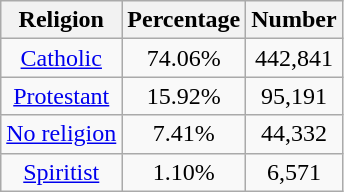<table class="wikitable">
<tr>
<th>Religion</th>
<th>Percentage</th>
<th>Number</th>
</tr>
<tr style="text-align:center;">
<td><a href='#'>Catholic</a></td>
<td>74.06%</td>
<td>442,841</td>
</tr>
<tr style="text-align:center;">
<td><a href='#'>Protestant</a></td>
<td>15.92%</td>
<td>95,191</td>
</tr>
<tr style="text-align:center;">
<td><a href='#'>No religion</a></td>
<td>7.41%</td>
<td>44,332</td>
</tr>
<tr style="text-align:center;">
<td><a href='#'>Spiritist</a></td>
<td>1.10%</td>
<td>6,571</td>
</tr>
</table>
